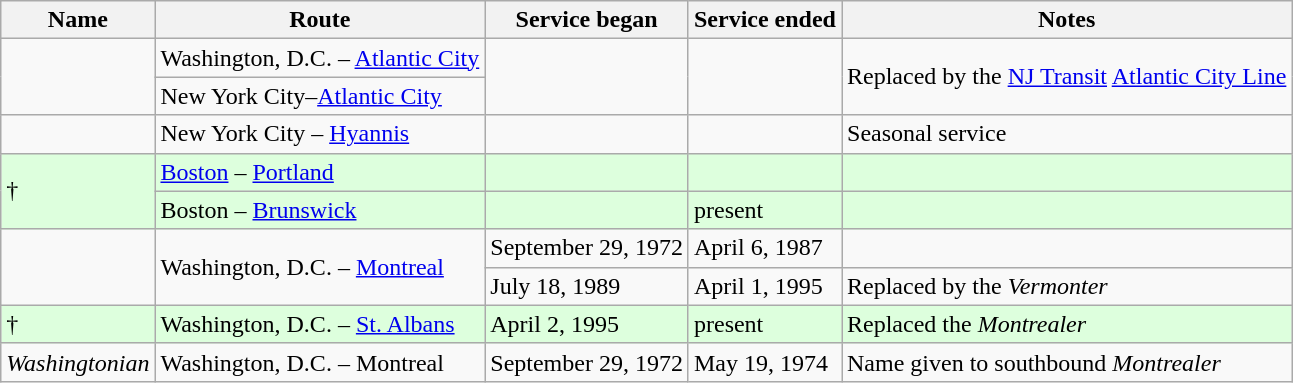<table class="wikitable">
<tr>
<th scope="col">Name</th>
<th scope="col">Route</th>
<th scope="col">Service began</th>
<th scope="col">Service ended</th>
<th>Notes</th>
</tr>
<tr>
<td rowspan=2></td>
<td>Washington, D.C. – <a href='#'>Atlantic City</a></td>
<td rowspan=2></td>
<td rowspan=2></td>
<td rowspan=2>Replaced by the <a href='#'>NJ Transit</a> <a href='#'>Atlantic City Line</a></td>
</tr>
<tr>
<td>New York City–<a href='#'>Atlantic City</a></td>
</tr>
<tr>
<td></td>
<td>New York City – <a href='#'>Hyannis</a></td>
<td></td>
<td></td>
<td>Seasonal service</td>
</tr>
<tr bgcolor="ddffdd">
<td rowspan=2> †</td>
<td><a href='#'>Boston</a> – <a href='#'>Portland</a></td>
<td></td>
<td></td>
<td></td>
</tr>
<tr bgcolor="ddffdd">
<td>Boston – <a href='#'>Brunswick</a></td>
<td></td>
<td>present</td>
<td></td>
</tr>
<tr>
<td rowspan="2"></td>
<td rowspan="2">Washington, D.C. – <a href='#'>Montreal</a></td>
<td>September 29, 1972</td>
<td>April 6, 1987</td>
<td></td>
</tr>
<tr>
<td>July 18, 1989</td>
<td>April 1, 1995</td>
<td>Replaced by the <em>Vermonter</em></td>
</tr>
<tr bgcolor="ddffdd">
<td> †</td>
<td>Washington, D.C. – <a href='#'>St. Albans</a></td>
<td>April 2, 1995</td>
<td>present</td>
<td>Replaced the <em>Montrealer</em></td>
</tr>
<tr>
<td><em>Washingtonian</em></td>
<td>Washington, D.C. – Montreal</td>
<td>September 29, 1972</td>
<td>May 19, 1974</td>
<td>Name given to southbound <em>Montrealer</em></td>
</tr>
</table>
